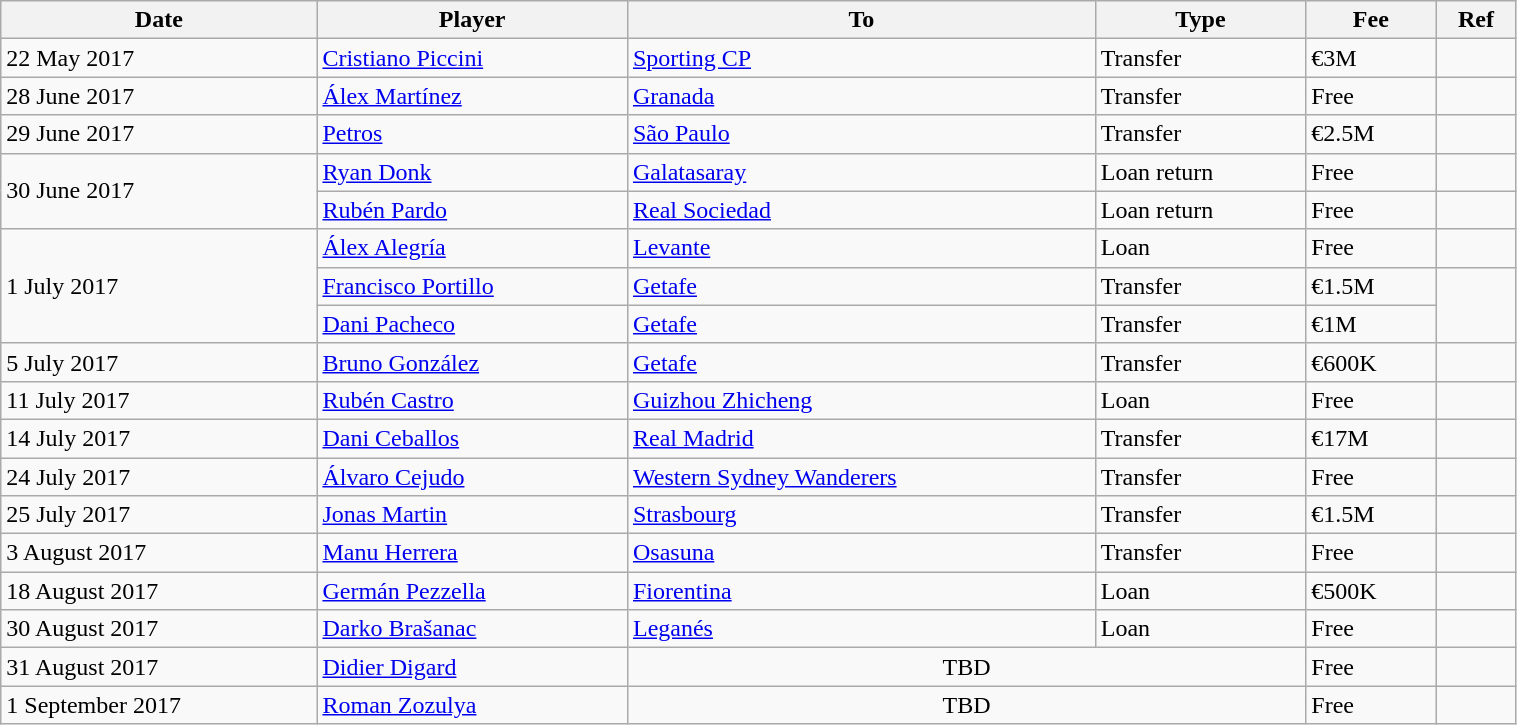<table class="wikitable" style="width:80%;">
<tr>
<th>Date</th>
<th>Player</th>
<th>To</th>
<th>Type</th>
<th>Fee</th>
<th>Ref</th>
</tr>
<tr>
<td>22 May 2017</td>
<td> <a href='#'>Cristiano Piccini</a></td>
<td> <a href='#'>Sporting CP</a></td>
<td>Transfer</td>
<td>€3M</td>
<td></td>
</tr>
<tr>
<td>28 June 2017</td>
<td> <a href='#'>Álex Martínez</a></td>
<td><a href='#'>Granada</a></td>
<td>Transfer</td>
<td>Free</td>
<td></td>
</tr>
<tr>
<td>29 June 2017</td>
<td> <a href='#'>Petros</a></td>
<td> <a href='#'>São Paulo</a></td>
<td>Transfer</td>
<td>€2.5M</td>
<td></td>
</tr>
<tr>
<td rowspan="2">30 June 2017</td>
<td> <a href='#'>Ryan Donk</a></td>
<td> <a href='#'>Galatasaray</a></td>
<td>Loan return</td>
<td>Free</td>
<td></td>
</tr>
<tr>
<td> <a href='#'>Rubén Pardo</a></td>
<td> <a href='#'>Real Sociedad</a></td>
<td>Loan return</td>
<td>Free</td>
<td></td>
</tr>
<tr>
<td rowspan="3">1 July 2017</td>
<td> <a href='#'>Álex Alegría</a></td>
<td> <a href='#'>Levante</a></td>
<td>Loan</td>
<td>Free</td>
<td></td>
</tr>
<tr>
<td> <a href='#'>Francisco Portillo</a></td>
<td> <a href='#'>Getafe</a></td>
<td>Transfer</td>
<td>€1.5M</td>
<td rowspan="2"></td>
</tr>
<tr>
<td> <a href='#'>Dani Pacheco</a></td>
<td> <a href='#'>Getafe</a></td>
<td>Transfer</td>
<td>€1M</td>
</tr>
<tr>
<td>5 July 2017</td>
<td> <a href='#'>Bruno González</a></td>
<td> <a href='#'>Getafe</a></td>
<td>Transfer</td>
<td>€600K</td>
<td></td>
</tr>
<tr>
<td>11 July 2017</td>
<td> <a href='#'>Rubén Castro</a></td>
<td> <a href='#'>Guizhou Zhicheng</a></td>
<td>Loan</td>
<td>Free</td>
<td></td>
</tr>
<tr>
<td>14 July 2017</td>
<td> <a href='#'>Dani Ceballos</a></td>
<td> <a href='#'>Real Madrid</a></td>
<td>Transfer</td>
<td>€17M</td>
<td></td>
</tr>
<tr>
<td>24 July 2017</td>
<td> <a href='#'>Álvaro Cejudo</a></td>
<td> <a href='#'>Western Sydney Wanderers</a></td>
<td>Transfer</td>
<td>Free</td>
<td></td>
</tr>
<tr>
<td>25 July 2017</td>
<td> <a href='#'>Jonas Martin</a></td>
<td> <a href='#'>Strasbourg</a></td>
<td>Transfer</td>
<td>€1.5M</td>
<td></td>
</tr>
<tr>
<td>3 August 2017</td>
<td> <a href='#'>Manu Herrera</a></td>
<td> <a href='#'>Osasuna</a></td>
<td>Transfer</td>
<td>Free</td>
<td></td>
</tr>
<tr>
<td>18 August 2017</td>
<td> <a href='#'>Germán Pezzella</a></td>
<td> <a href='#'>Fiorentina</a></td>
<td>Loan</td>
<td>€500K</td>
<td></td>
</tr>
<tr>
<td>30 August 2017</td>
<td> <a href='#'>Darko Brašanac</a></td>
<td><a href='#'>Leganés</a></td>
<td>Loan</td>
<td>Free</td>
<td></td>
</tr>
<tr>
<td>31 August 2017</td>
<td> <a href='#'>Didier Digard</a></td>
<td colspan="2" style="text-align:center;">TBD</td>
<td>Free</td>
<td></td>
</tr>
<tr>
<td>1 September 2017</td>
<td> <a href='#'>Roman Zozulya</a></td>
<td colspan="2" style="text-align:center;">TBD</td>
<td>Free</td>
<td></td>
</tr>
</table>
